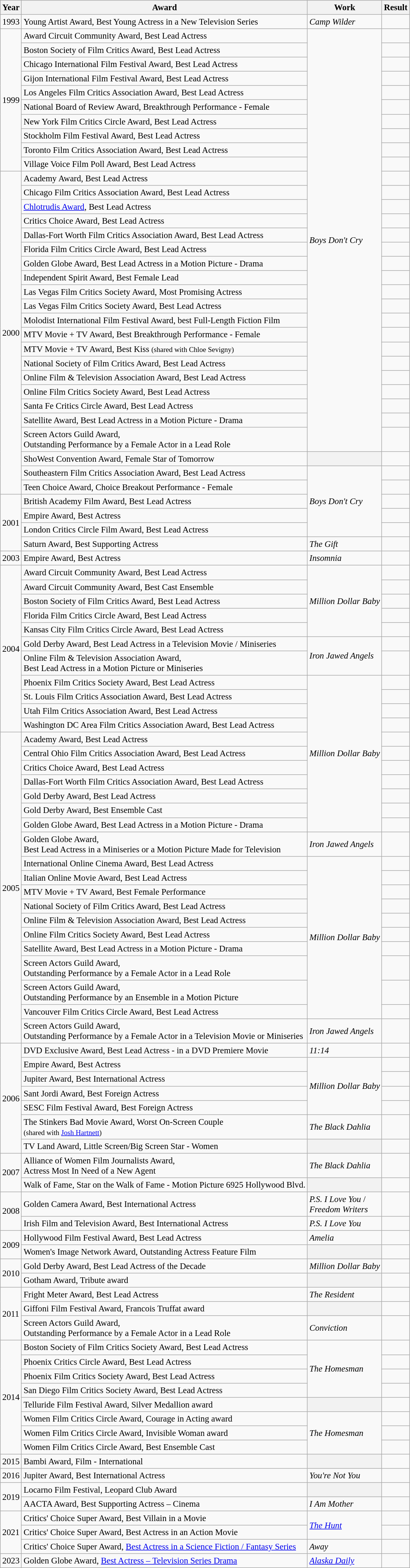<table class="wikitable sortable" style="text-align:left; font-size:95%;">
<tr>
<th>Year</th>
<th>Award</th>
<th>Work</th>
<th>Result</th>
</tr>
<tr>
<td>1993</td>
<td>Young Artist Award, Best Young Actress in a New Television Series</td>
<td><em>Camp Wilder</em></td>
<td></td>
</tr>
<tr>
<td rowspan="10">1999</td>
<td>Award Circuit Community Award, Best Lead Actress</td>
<td rowspan="29"><em>Boys Don't Cry</em></td>
<td></td>
</tr>
<tr>
<td>Boston Society of Film Critics Award, Best Lead Actress</td>
<td></td>
</tr>
<tr>
<td>Chicago International Film Festival Award, Best Lead Actress</td>
<td></td>
</tr>
<tr>
<td>Gijon International Film Festival Award, Best Lead Actress</td>
<td></td>
</tr>
<tr>
<td>Los Angeles Film Critics Association Award, Best Lead Actress</td>
<td></td>
</tr>
<tr>
<td>National Board of Review Award, Breakthrough Performance - Female</td>
<td></td>
</tr>
<tr>
<td>New York Film Critics Circle Award, Best Lead Actress</td>
<td></td>
</tr>
<tr>
<td>Stockholm Film Festival Award, Best Lead Actress</td>
<td></td>
</tr>
<tr>
<td>Toronto Film Critics Association Award, Best Lead Actress</td>
<td></td>
</tr>
<tr>
<td>Village Voice Film Poll Award, Best Lead Actress</td>
<td></td>
</tr>
<tr>
<td rowspan="22">2000</td>
<td>Academy Award, Best Lead Actress</td>
<td></td>
</tr>
<tr>
<td>Chicago Film Critics Association Award, Best Lead Actress</td>
<td></td>
</tr>
<tr>
<td><a href='#'>Chlotrudis Award</a>, Best Lead Actress</td>
<td></td>
</tr>
<tr>
<td>Critics Choice Award, Best Lead Actress</td>
<td></td>
</tr>
<tr>
<td>Dallas-Fort Worth Film Critics Association Award, Best Lead Actress</td>
<td></td>
</tr>
<tr>
<td>Florida Film Critics Circle Award, Best Lead Actress</td>
<td></td>
</tr>
<tr>
<td>Golden Globe Award, Best Lead Actress in a Motion Picture - Drama</td>
<td></td>
</tr>
<tr>
<td>Independent Spirit Award, Best Female Lead</td>
<td></td>
</tr>
<tr>
<td>Las Vegas Film Critics Society Award, Most Promising Actress</td>
<td></td>
</tr>
<tr>
<td>Las Vegas Film Critics Society Award, Best Lead Actress</td>
<td></td>
</tr>
<tr>
<td>Molodist International Film Festival Award, best Full-Length Fiction Film</td>
<td></td>
</tr>
<tr>
<td>MTV Movie + TV Award, Best Breakthrough Performance - Female</td>
<td></td>
</tr>
<tr>
<td>MTV Movie + TV Award, Best Kiss <small>(shared with Chloe Sevigny)</small></td>
<td></td>
</tr>
<tr>
<td>National Society of Film Critics Award, Best Lead Actress</td>
<td></td>
</tr>
<tr>
<td>Online Film & Television Association Award, Best Lead Actress</td>
<td></td>
</tr>
<tr>
<td>Online Film Critics Society Award, Best Lead Actress</td>
<td></td>
</tr>
<tr>
<td>Santa Fe Critics Circle Award, Best Lead Actress</td>
<td></td>
</tr>
<tr>
<td>Satellite Award, Best Lead Actress in a Motion Picture - Drama</td>
<td></td>
</tr>
<tr>
<td>Screen Actors Guild Award,<br>Outstanding Performance by a Female Actor in a Lead Role</td>
<td></td>
</tr>
<tr>
<td>ShoWest Convention Award, Female Star of Tomorrow</td>
<th></th>
<td></td>
</tr>
<tr>
<td>Southeastern Film Critics Association Award, Best Lead Actress</td>
<td rowspan="5"><em>Boys Don't Cry</em></td>
<td></td>
</tr>
<tr>
<td>Teen Choice Award, Choice Breakout Performance - Female</td>
<td></td>
</tr>
<tr>
<td rowspan="4">2001</td>
<td>British Academy Film Award, Best Lead Actress</td>
<td></td>
</tr>
<tr>
<td>Empire Award, Best Actress</td>
<td></td>
</tr>
<tr>
<td>London Critics Circle Film Award, Best Lead Actress</td>
<td></td>
</tr>
<tr>
<td>Saturn Award, Best Supporting Actress</td>
<td><em>The Gift</em></td>
<td></td>
</tr>
<tr>
<td>2003</td>
<td>Empire Award, Best Actress</td>
<td><em>Insomnia</em></td>
<td></td>
</tr>
<tr>
<td rowspan="11">2004</td>
<td>Award Circuit Community Award, Best Lead Actress</td>
<td rowspan="5"><em>Million Dollar Baby</em></td>
<td></td>
</tr>
<tr>
<td>Award Circuit Community Award, Best Cast Ensemble</td>
<td></td>
</tr>
<tr>
<td>Boston Society of Film Critics Award, Best Lead Actress</td>
<td></td>
</tr>
<tr>
<td>Florida Film Critics Circle Award, Best Lead Actress</td>
<td></td>
</tr>
<tr>
<td>Kansas City Film Critics Circle Award, Best Lead Actress</td>
<td></td>
</tr>
<tr>
<td>Gold Derby Award, Best Lead Actress in a Television Movie / Miniseries</td>
<td rowspan="2"><em>Iron Jawed Angels</em></td>
<td></td>
</tr>
<tr>
<td>Online Film & Television Association Award,<br>Best Lead Actress in a Motion Picture or Miniseries</td>
<td></td>
</tr>
<tr>
<td>Phoenix Film Critics Society Award, Best Lead Actress</td>
<td rowspan="11"><em>Million Dollar Baby</em></td>
<td></td>
</tr>
<tr>
<td>St. Louis Film Critics Association Award, Best Lead Actress</td>
<td></td>
</tr>
<tr>
<td>Utah Film Critics Association Award, Best Lead Actress</td>
<td></td>
</tr>
<tr>
<td>Washington DC Area Film Critics Association Award, Best Lead Actress</td>
<td></td>
</tr>
<tr>
<td rowspan="19">2005</td>
<td>Academy Award, Best Lead Actress</td>
<td></td>
</tr>
<tr>
<td>Central Ohio Film Critics Association Award, Best Lead Actress</td>
<td></td>
</tr>
<tr>
<td>Critics Choice Award, Best Lead Actress</td>
<td></td>
</tr>
<tr>
<td>Dallas-Fort Worth Film Critics Association Award, Best Lead Actress</td>
<td></td>
</tr>
<tr>
<td>Gold Derby Award, Best Lead Actress</td>
<td></td>
</tr>
<tr>
<td>Gold Derby Award, Best Ensemble Cast</td>
<td></td>
</tr>
<tr>
<td>Golden Globe Award, Best Lead Actress in a Motion Picture - Drama</td>
<td></td>
</tr>
<tr>
<td>Golden Globe Award,<br>Best Lead Actress in a Miniseries or a Motion Picture Made for Television</td>
<td><em>Iron Jawed Angels</em></td>
<td></td>
</tr>
<tr>
<td>International Online Cinema Award, Best Lead Actress</td>
<td rowspan="10"><em>Million Dollar Baby</em></td>
<td></td>
</tr>
<tr>
<td>Italian Online Movie Award, Best Lead Actress</td>
<td></td>
</tr>
<tr>
<td>MTV Movie + TV Award, Best Female Performance</td>
<td></td>
</tr>
<tr>
<td>National Society of Film Critics Award, Best Lead Actress</td>
<td></td>
</tr>
<tr>
<td>Online Film & Television Association Award, Best Lead Actress</td>
<td></td>
</tr>
<tr>
<td>Online Film Critics Society Award, Best Lead Actress</td>
<td></td>
</tr>
<tr>
<td>Satellite Award, Best Lead Actress in a Motion Picture - Drama</td>
<td></td>
</tr>
<tr>
<td>Screen Actors Guild Award,<br>Outstanding Performance by a Female Actor in a Lead Role</td>
<td></td>
</tr>
<tr>
<td>Screen Actors Guild Award,<br>Outstanding Performance by an Ensemble in a Motion Picture</td>
<td></td>
</tr>
<tr>
<td>Vancouver Film Critics Circle Award, Best Lead Actress</td>
<td></td>
</tr>
<tr>
<td>Screen Actors Guild Award,<br>Outstanding Performance by a Female Actor in a Television Movie or Miniseries</td>
<td><em>Iron Jawed Angels</em></td>
<td></td>
</tr>
<tr>
<td rowspan="7">2006</td>
<td>DVD Exclusive Award, Best Lead Actress - in a DVD Premiere Movie</td>
<td><em>11:14</em></td>
<td></td>
</tr>
<tr>
<td>Empire Award, Best Actress</td>
<td rowspan="4"><em>Million Dollar Baby</em></td>
<td></td>
</tr>
<tr>
<td>Jupiter Award, Best International Actress</td>
<td></td>
</tr>
<tr>
<td>Sant Jordi Award, Best Foreign Actress</td>
<td></td>
</tr>
<tr>
<td>SESC Film Festival Award, Best Foreign Actress</td>
<td></td>
</tr>
<tr>
<td>The Stinkers Bad Movie Award, Worst On-Screen Couple<br><small>(shared with <a href='#'>Josh Hartnett</a>)</small></td>
<td><em>The Black Dahlia</em></td>
<td></td>
</tr>
<tr>
<td>TV Land Award, Little Screen/Big Screen Star - Women</td>
<th></th>
<td></td>
</tr>
<tr>
<td rowspan="2">2007</td>
<td>Alliance of Women Film Journalists Award,<br>Actress Most In Need of a New Agent</td>
<td><em>The Black Dahlia</em></td>
<td></td>
</tr>
<tr>
<td>Walk of Fame, Star on the Walk of Fame - Motion Picture 6925 Hollywood Blvd.</td>
<th></th>
<td></td>
</tr>
<tr>
<td rowspan="2">2008</td>
<td>Golden Camera Award, Best International Actress</td>
<td><em>P.S. I Love You</em> /<br><em>Freedom Writers</em></td>
<td></td>
</tr>
<tr>
<td>Irish Film and Television Award, Best International Actress</td>
<td><em>P.S. I Love You</em></td>
<td></td>
</tr>
<tr>
<td rowspan="2">2009</td>
<td>Hollywood Film Festival Award, Best Lead Actress</td>
<td><em>Amelia</em></td>
<td></td>
</tr>
<tr>
<td>Women's Image Network Award, Outstanding Actress Feature Film</td>
<th></th>
<td></td>
</tr>
<tr>
<td rowspan="2">2010</td>
<td>Gold Derby Award, Best Lead Actress of the Decade</td>
<td><em>Million Dollar Baby</em></td>
<td></td>
</tr>
<tr>
<td>Gotham Award, Tribute award</td>
<th></th>
<td></td>
</tr>
<tr>
<td rowspan="3">2011</td>
<td>Fright Meter Award, Best Lead Actress</td>
<td><em>The Resident</em></td>
<td></td>
</tr>
<tr>
<td>Giffoni Film Festival Award, Francois Truffat award</td>
<th></th>
<td></td>
</tr>
<tr>
<td>Screen Actors Guild Award,<br>Outstanding Performance by a Female Actor in a Lead Role</td>
<td><em>Conviction</em></td>
<td></td>
</tr>
<tr>
<td rowspan="8">2014</td>
<td>Boston Society of Film Critics Society Award, Best Lead Actress</td>
<td rowspan="4"><em>The Homesman</em></td>
<td></td>
</tr>
<tr>
<td>Phoenix Critics Circle Award, Best Lead Actress</td>
<td></td>
</tr>
<tr>
<td>Phoenix Film Critics Society Award, Best Lead Actress</td>
<td></td>
</tr>
<tr>
<td>San Diego Film Critics Society Award, Best Lead Actress</td>
<td></td>
</tr>
<tr>
<td>Telluride Film Festival Award, Silver Medallion award</td>
<th></th>
<td></td>
</tr>
<tr>
<td>Women Film Critics Circle Award, Courage in Acting award</td>
<td rowspan="3"><em>The Homesman</em></td>
<td></td>
</tr>
<tr>
<td>Women Film Critics Circle Award, Invisible Woman award</td>
<td></td>
</tr>
<tr>
<td>Women Film Critics Circle Award, Best Ensemble Cast</td>
<td></td>
</tr>
<tr>
<td>2015</td>
<td>Bambi Award, Film - International</td>
<th></th>
<td></td>
</tr>
<tr>
<td>2016</td>
<td>Jupiter Award, Best International Actress</td>
<td><em>You're Not You</em></td>
<td></td>
</tr>
<tr>
<td rowspan=2>2019</td>
<td>Locarno Film Festival, Leopard Club Award</td>
<th></th>
<td></td>
</tr>
<tr>
<td>AACTA Award, Best Supporting Actress – Cinema</td>
<td><em>I Am Mother</em></td>
<td></td>
</tr>
<tr>
<td rowspan=3>2021</td>
<td>Critics' Choice Super Award, Best Villain in a Movie</td>
<td rowspan="2"><em><a href='#'>The Hunt</a></em></td>
<td></td>
</tr>
<tr>
<td>Critics' Choice Super Award, Best Actress in an Action Movie</td>
<td></td>
</tr>
<tr>
<td>Critics' Choice Super Award, <a href='#'>Best Actress in a Science Fiction / Fantasy Series</a></td>
<td><em>Away</em></td>
<td></td>
</tr>
<tr>
<td>2023</td>
<td>Golden Globe Award, <a href='#'>Best Actress – Television Series Drama</a></td>
<td><em><a href='#'>Alaska Daily</a></em></td>
<td></td>
</tr>
</table>
